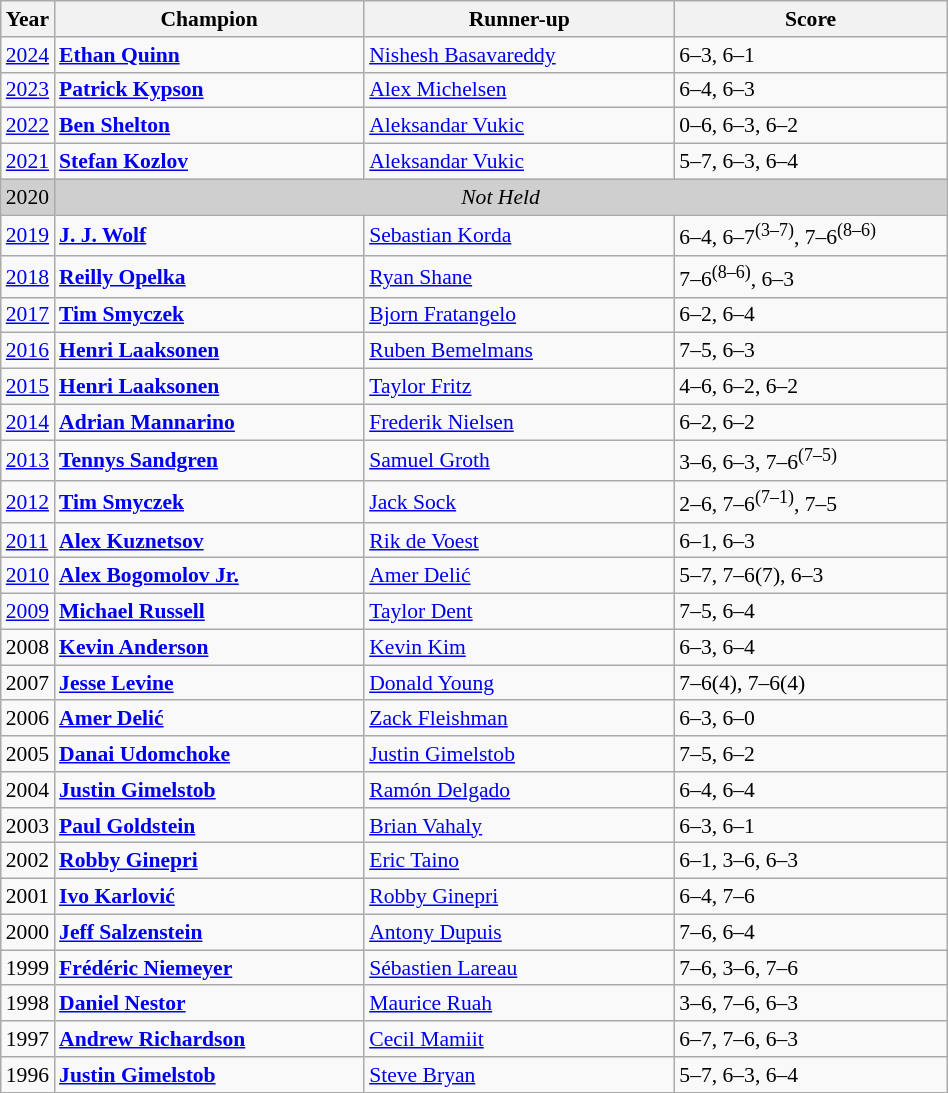<table class="wikitable" style="font-size:90%">
<tr>
<th>Year</th>
<th width="200">Champion</th>
<th width="200">Runner-up</th>
<th width="175">Score</th>
</tr>
<tr>
<td><a href='#'>2024</a></td>
<td> <strong><a href='#'>Ethan Quinn</a></strong></td>
<td> <a href='#'>Nishesh Basavareddy</a></td>
<td>6–3, 6–1</td>
</tr>
<tr>
<td><a href='#'>2023</a></td>
<td> <strong><a href='#'>Patrick Kypson</a></strong></td>
<td> <a href='#'>Alex Michelsen</a></td>
<td>6–4, 6–3</td>
</tr>
<tr>
<td><a href='#'>2022</a></td>
<td> <strong><a href='#'>Ben Shelton</a></strong></td>
<td> <a href='#'>Aleksandar Vukic</a></td>
<td>0–6, 6–3, 6–2</td>
</tr>
<tr>
<td><a href='#'>2021</a></td>
<td> <strong><a href='#'>Stefan Kozlov</a></strong></td>
<td> <a href='#'>Aleksandar Vukic</a></td>
<td>5–7, 6–3, 6–4</td>
</tr>
<tr>
<td style="background:#cfcfcf">2020</td>
<td colspan=3 align=center style="background:#cfcfcf"><em>Not Held</em></td>
</tr>
<tr>
<td><a href='#'>2019</a></td>
<td> <strong><a href='#'>J. J. Wolf</a></strong></td>
<td> <a href='#'>Sebastian Korda</a></td>
<td>6–4, 6–7<sup>(3–7)</sup>, 7–6<sup>(8–6)</sup></td>
</tr>
<tr>
<td><a href='#'>2018</a></td>
<td> <strong><a href='#'>Reilly Opelka</a></strong></td>
<td> <a href='#'>Ryan Shane</a></td>
<td>7–6<sup>(8–6)</sup>, 6–3</td>
</tr>
<tr>
<td><a href='#'>2017</a></td>
<td> <strong><a href='#'>Tim Smyczek</a></strong></td>
<td> <a href='#'>Bjorn Fratangelo</a></td>
<td>6–2, 6–4</td>
</tr>
<tr>
<td><a href='#'>2016</a></td>
<td> <strong><a href='#'>Henri Laaksonen</a></strong></td>
<td> <a href='#'>Ruben Bemelmans</a></td>
<td>7–5, 6–3</td>
</tr>
<tr>
<td><a href='#'>2015</a></td>
<td> <strong><a href='#'>Henri Laaksonen</a></strong></td>
<td> <a href='#'>Taylor Fritz</a></td>
<td>4–6, 6–2, 6–2</td>
</tr>
<tr>
<td><a href='#'>2014</a></td>
<td> <strong><a href='#'>Adrian Mannarino</a></strong></td>
<td> <a href='#'>Frederik Nielsen</a></td>
<td>6–2, 6–2</td>
</tr>
<tr>
<td><a href='#'>2013</a></td>
<td> <strong><a href='#'>Tennys Sandgren</a></strong></td>
<td> <a href='#'>Samuel Groth</a></td>
<td>3–6, 6–3, 7–6<sup>(7–5)</sup></td>
</tr>
<tr>
<td><a href='#'>2012</a></td>
<td> <strong><a href='#'>Tim Smyczek</a></strong></td>
<td> <a href='#'>Jack Sock</a></td>
<td>2–6, 7–6<sup>(7–1)</sup>, 7–5</td>
</tr>
<tr>
<td><a href='#'>2011</a></td>
<td> <strong><a href='#'>Alex Kuznetsov</a></strong></td>
<td> <a href='#'>Rik de Voest</a></td>
<td>6–1, 6–3</td>
</tr>
<tr>
<td><a href='#'>2010</a></td>
<td> <strong><a href='#'>Alex Bogomolov Jr.</a></strong></td>
<td> <a href='#'>Amer Delić</a></td>
<td>5–7, 7–6(7), 6–3</td>
</tr>
<tr>
<td><a href='#'>2009</a></td>
<td> <strong><a href='#'>Michael Russell</a></strong></td>
<td> <a href='#'>Taylor Dent</a></td>
<td>7–5, 6–4</td>
</tr>
<tr>
<td>2008</td>
<td> <strong><a href='#'>Kevin Anderson</a></strong></td>
<td> <a href='#'>Kevin Kim</a></td>
<td>6–3, 6–4</td>
</tr>
<tr>
<td>2007</td>
<td> <strong><a href='#'>Jesse Levine</a></strong></td>
<td> <a href='#'>Donald Young</a></td>
<td>7–6(4), 7–6(4)</td>
</tr>
<tr>
<td>2006</td>
<td> <strong><a href='#'>Amer Delić</a></strong></td>
<td> <a href='#'>Zack Fleishman</a></td>
<td>6–3, 6–0</td>
</tr>
<tr>
<td>2005</td>
<td> <strong><a href='#'>Danai Udomchoke</a></strong></td>
<td> <a href='#'>Justin Gimelstob</a></td>
<td>7–5, 6–2</td>
</tr>
<tr>
<td>2004</td>
<td> <strong><a href='#'>Justin Gimelstob</a></strong></td>
<td> <a href='#'>Ramón Delgado</a></td>
<td>6–4, 6–4</td>
</tr>
<tr>
<td>2003</td>
<td> <strong><a href='#'>Paul Goldstein</a></strong></td>
<td> <a href='#'>Brian Vahaly</a></td>
<td>6–3, 6–1</td>
</tr>
<tr>
<td>2002</td>
<td> <strong><a href='#'>Robby Ginepri</a></strong></td>
<td> <a href='#'>Eric Taino</a></td>
<td>6–1, 3–6, 6–3</td>
</tr>
<tr>
<td>2001</td>
<td> <strong><a href='#'>Ivo Karlović</a></strong></td>
<td> <a href='#'>Robby Ginepri</a></td>
<td>6–4, 7–6</td>
</tr>
<tr>
<td>2000</td>
<td> <strong><a href='#'>Jeff Salzenstein</a></strong></td>
<td> <a href='#'>Antony Dupuis</a></td>
<td>7–6, 6–4</td>
</tr>
<tr>
<td>1999</td>
<td> <strong><a href='#'>Frédéric Niemeyer</a></strong></td>
<td> <a href='#'>Sébastien Lareau</a></td>
<td>7–6, 3–6, 7–6</td>
</tr>
<tr>
<td>1998</td>
<td> <strong><a href='#'>Daniel Nestor</a></strong></td>
<td> <a href='#'>Maurice Ruah</a></td>
<td>3–6, 7–6, 6–3</td>
</tr>
<tr>
<td>1997</td>
<td> <strong><a href='#'>Andrew Richardson</a></strong></td>
<td> <a href='#'>Cecil Mamiit</a></td>
<td>6–7, 7–6, 6–3</td>
</tr>
<tr>
<td>1996</td>
<td> <strong><a href='#'>Justin Gimelstob</a></strong></td>
<td> <a href='#'>Steve Bryan</a></td>
<td>5–7, 6–3, 6–4</td>
</tr>
</table>
